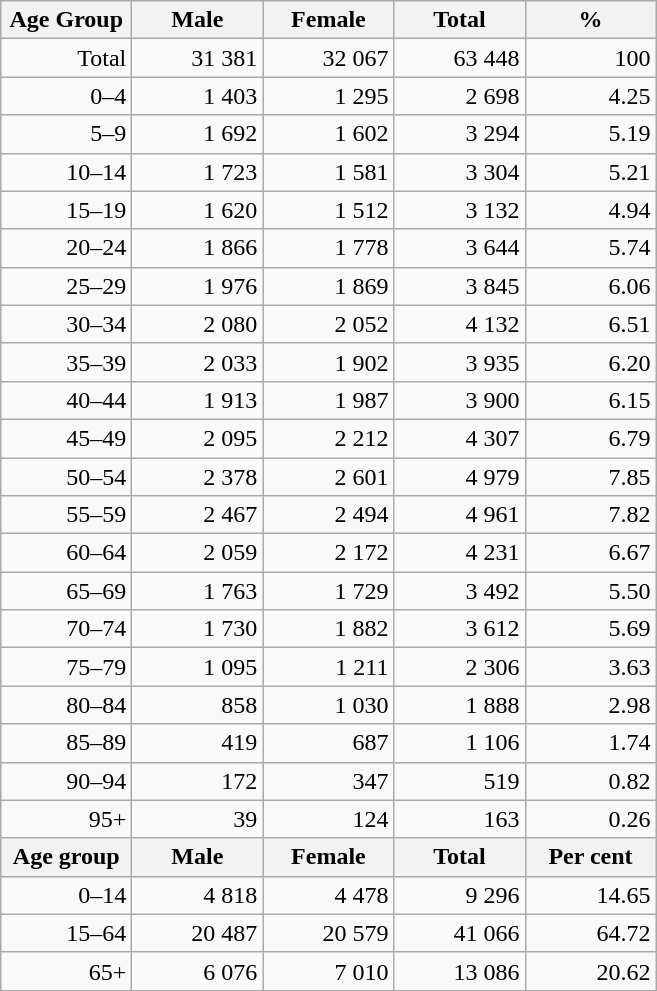<table class="wikitable">
<tr>
<th width="80pt">Age Group</th>
<th width="80pt">Male</th>
<th width="80pt">Female</th>
<th width="80pt">Total</th>
<th width="80pt">%</th>
</tr>
<tr>
<td align="right">Total</td>
<td align="right">31 381</td>
<td align="right">32 067</td>
<td align="right">63 448</td>
<td align="right">100</td>
</tr>
<tr>
<td align="right">0–4</td>
<td align="right">1 403</td>
<td align="right">1 295</td>
<td align="right">2 698</td>
<td align="right">4.25</td>
</tr>
<tr>
<td align="right">5–9</td>
<td align="right">1 692</td>
<td align="right">1 602</td>
<td align="right">3 294</td>
<td align="right">5.19</td>
</tr>
<tr>
<td align="right">10–14</td>
<td align="right">1 723</td>
<td align="right">1 581</td>
<td align="right">3 304</td>
<td align="right">5.21</td>
</tr>
<tr>
<td align="right">15–19</td>
<td align="right">1 620</td>
<td align="right">1 512</td>
<td align="right">3 132</td>
<td align="right">4.94</td>
</tr>
<tr>
<td align="right">20–24</td>
<td align="right">1 866</td>
<td align="right">1 778</td>
<td align="right">3 644</td>
<td align="right">5.74</td>
</tr>
<tr>
<td align="right">25–29</td>
<td align="right">1 976</td>
<td align="right">1 869</td>
<td align="right">3 845</td>
<td align="right">6.06</td>
</tr>
<tr>
<td align="right">30–34</td>
<td align="right">2 080</td>
<td align="right">2 052</td>
<td align="right">4 132</td>
<td align="right">6.51</td>
</tr>
<tr>
<td align="right">35–39</td>
<td align="right">2 033</td>
<td align="right">1 902</td>
<td align="right">3 935</td>
<td align="right">6.20</td>
</tr>
<tr>
<td align="right">40–44</td>
<td align="right">1 913</td>
<td align="right">1 987</td>
<td align="right">3 900</td>
<td align="right">6.15</td>
</tr>
<tr>
<td align="right">45–49</td>
<td align="right">2 095</td>
<td align="right">2 212</td>
<td align="right">4 307</td>
<td align="right">6.79</td>
</tr>
<tr>
<td align="right">50–54</td>
<td align="right">2 378</td>
<td align="right">2 601</td>
<td align="right">4 979</td>
<td align="right">7.85</td>
</tr>
<tr>
<td align="right">55–59</td>
<td align="right">2 467</td>
<td align="right">2 494</td>
<td align="right">4 961</td>
<td align="right">7.82</td>
</tr>
<tr>
<td align="right">60–64</td>
<td align="right">2 059</td>
<td align="right">2 172</td>
<td align="right">4 231</td>
<td align="right">6.67</td>
</tr>
<tr>
<td align="right">65–69</td>
<td align="right">1 763</td>
<td align="right">1 729</td>
<td align="right">3 492</td>
<td align="right">5.50</td>
</tr>
<tr>
<td align="right">70–74</td>
<td align="right">1 730</td>
<td align="right">1 882</td>
<td align="right">3 612</td>
<td align="right">5.69</td>
</tr>
<tr>
<td align="right">75–79</td>
<td align="right">1 095</td>
<td align="right">1 211</td>
<td align="right">2 306</td>
<td align="right">3.63</td>
</tr>
<tr>
<td align="right">80–84</td>
<td align="right">858</td>
<td align="right">1 030</td>
<td align="right">1 888</td>
<td align="right">2.98</td>
</tr>
<tr>
<td align="right">85–89</td>
<td align="right">419</td>
<td align="right">687</td>
<td align="right">1 106</td>
<td align="right">1.74</td>
</tr>
<tr>
<td align="right">90–94</td>
<td align="right">172</td>
<td align="right">347</td>
<td align="right">519</td>
<td align="right">0.82</td>
</tr>
<tr>
<td align="right">95+</td>
<td align="right">39</td>
<td align="right">124</td>
<td align="right">163</td>
<td align="right">0.26</td>
</tr>
<tr>
<th width="50">Age group</th>
<th width="80pt">Male</th>
<th width="80">Female</th>
<th width="80">Total</th>
<th width="50">Per cent</th>
</tr>
<tr>
<td align="right">0–14</td>
<td align="right">4 818</td>
<td align="right">4 478</td>
<td align="right">9 296</td>
<td align="right">14.65</td>
</tr>
<tr>
<td align="right">15–64</td>
<td align="right">20 487</td>
<td align="right">20 579</td>
<td align="right">41 066</td>
<td align="right">64.72</td>
</tr>
<tr>
<td align="right">65+</td>
<td align="right">6 076</td>
<td align="right">7 010</td>
<td align="right">13 086</td>
<td align="right">20.62</td>
</tr>
<tr>
</tr>
</table>
